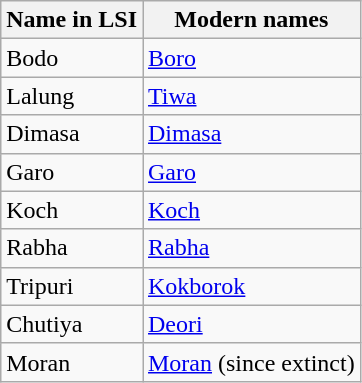<table class="wikitable">
<tr>
<th>Name in LSI</th>
<th>Modern names</th>
</tr>
<tr>
<td>Bodo</td>
<td><a href='#'>Boro</a></td>
</tr>
<tr>
<td>Lalung</td>
<td><a href='#'>Tiwa</a></td>
</tr>
<tr>
<td>Dimasa</td>
<td><a href='#'>Dimasa</a></td>
</tr>
<tr>
<td>Garo</td>
<td><a href='#'>Garo</a></td>
</tr>
<tr>
<td>Koch</td>
<td><a href='#'>Koch</a></td>
</tr>
<tr>
<td>Rabha</td>
<td><a href='#'>Rabha</a></td>
</tr>
<tr>
<td>Tripuri</td>
<td><a href='#'>Kokborok</a></td>
</tr>
<tr>
<td>Chutiya</td>
<td><a href='#'>Deori</a></td>
</tr>
<tr>
<td>Moran</td>
<td><a href='#'>Moran</a> (since extinct)</td>
</tr>
</table>
